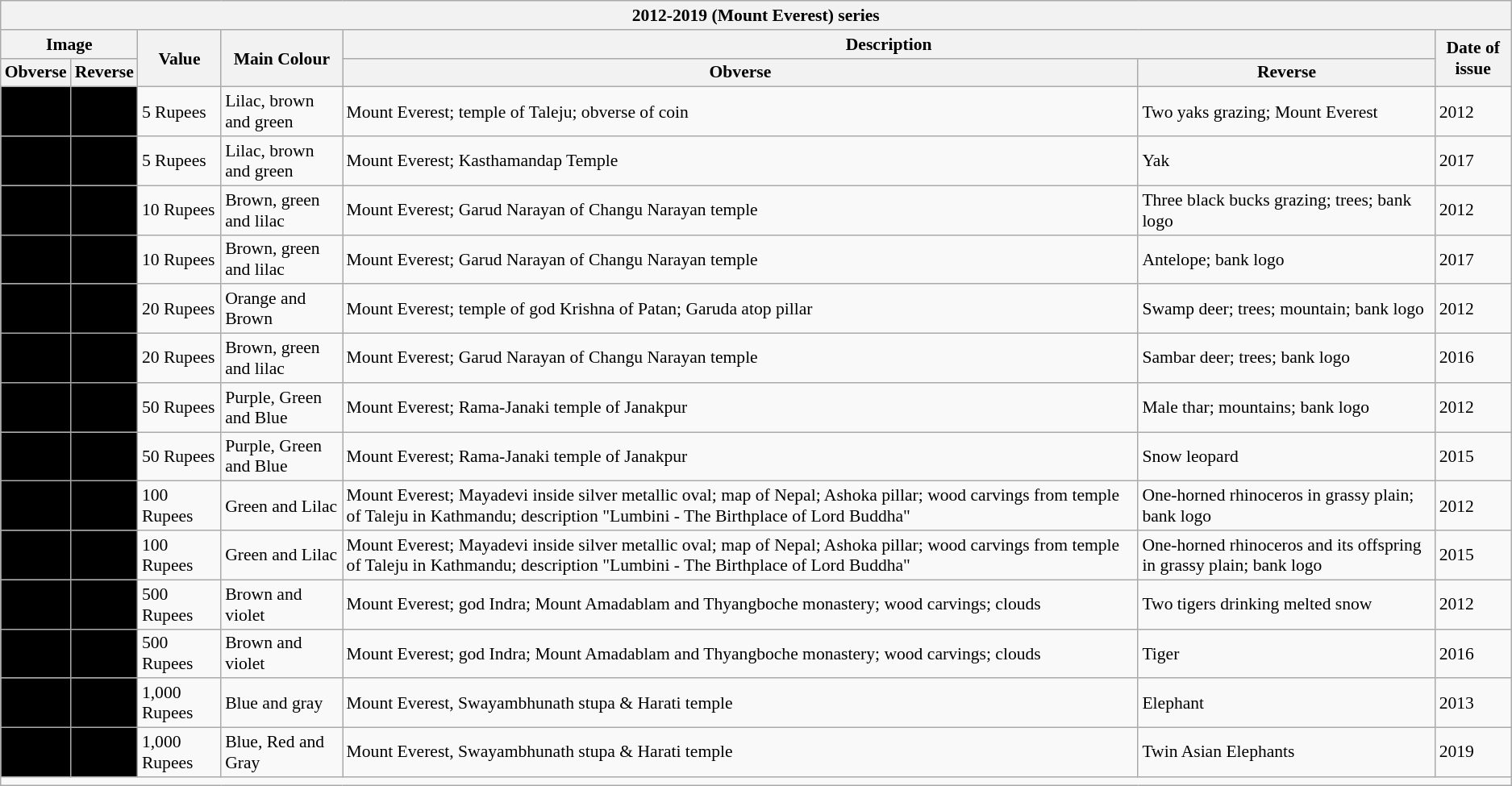<table class="wikitable" style="font-size: 90%">
<tr>
<th colspan="7">2012-2019 (Mount Everest) series</th>
</tr>
<tr>
<th colspan="2">Image</th>
<th rowspan="2">Value</th>
<th rowspan="2">Main Colour</th>
<th colspan="2">Description</th>
<th rowspan="2">Date of issue</th>
</tr>
<tr>
<th>Obverse</th>
<th>Reverse</th>
<th>Obverse</th>
<th>Reverse</th>
</tr>
<tr>
<td align="center" bgcolor="#000000"></td>
<td align="center" bgcolor="#000000"></td>
<td>5 Rupees</td>
<td>Lilac, brown and green</td>
<td>Mount Everest; temple of Taleju; obverse of coin</td>
<td>Two yaks grazing; Mount Everest</td>
<td>2012</td>
</tr>
<tr>
<td align="center" bgcolor="#000000"></td>
<td align="center" bgcolor="#000000"></td>
<td>5 Rupees</td>
<td>Lilac, brown and green</td>
<td>Mount Everest; Kasthamandap Temple</td>
<td>Yak</td>
<td>2017</td>
</tr>
<tr>
<td align="center" bgcolor="#000000"></td>
<td align="center" bgcolor="#000000"></td>
<td>10 Rupees</td>
<td>Brown, green and lilac</td>
<td>Mount Everest; Garud Narayan of Changu Narayan temple</td>
<td>Three black bucks grazing; trees; bank logo</td>
<td>2012</td>
</tr>
<tr>
<td align="center" bgcolor="#000000"></td>
<td align="center" bgcolor="#000000"></td>
<td>10 Rupees</td>
<td>Brown, green and lilac</td>
<td>Mount Everest; Garud Narayan of Changu Narayan temple</td>
<td>Antelope; bank logo</td>
<td>2017</td>
</tr>
<tr>
<td align="center" bgcolor="#000000"></td>
<td align="center" bgcolor="#000000"></td>
<td>20 Rupees</td>
<td>Orange and Brown</td>
<td>Mount Everest; temple of god Krishna of Patan; Garuda atop pillar</td>
<td>Swamp deer; trees; mountain; bank logo</td>
<td>2012</td>
</tr>
<tr>
<td align="center" bgcolor="#000000"></td>
<td align="center" bgcolor="#000000"></td>
<td>20 Rupees</td>
<td>Brown, green and lilac</td>
<td>Mount Everest; Garud Narayan of Changu Narayan temple</td>
<td>Sambar deer; trees; bank logo</td>
<td>2016</td>
</tr>
<tr>
<td align="center" bgcolor="#000000"></td>
<td align="center" bgcolor="#000000"></td>
<td>50 Rupees</td>
<td>Purple, Green and Blue</td>
<td>Mount Everest; Rama-Janaki temple of Janakpur</td>
<td>Male thar; mountains; bank logo</td>
<td>2012</td>
</tr>
<tr>
<td align="center" bgcolor="#000000"></td>
<td align="center" bgcolor="#000000"></td>
<td>50 Rupees</td>
<td>Purple, Green and Blue</td>
<td>Mount Everest; Rama-Janaki temple of Janakpur</td>
<td>Snow leopard</td>
<td>2015</td>
</tr>
<tr>
<td align="center" bgcolor="#000000"></td>
<td align="center" bgcolor="#000000"></td>
<td>100 Rupees</td>
<td>Green and Lilac</td>
<td>Mount Everest; Mayadevi inside silver metallic oval; map of Nepal; Ashoka pillar; wood carvings from temple of Taleju in Kathmandu; description "Lumbini - The Birthplace of Lord Buddha"</td>
<td>One-horned rhinoceros in grassy plain; bank logo</td>
<td>2012</td>
</tr>
<tr>
<td align="center" bgcolor="#000000"></td>
<td align="center" bgcolor="#000000"></td>
<td>100 Rupees</td>
<td>Green and Lilac</td>
<td>Mount Everest; Mayadevi inside silver metallic oval; map of Nepal; Ashoka pillar; wood carvings from temple of Taleju in Kathmandu; description "Lumbini - The Birthplace of Lord Buddha"</td>
<td>One-horned rhinoceros and its offspring in grassy plain; bank logo</td>
<td>2015</td>
</tr>
<tr>
<td align="center" bgcolor="#000000"></td>
<td align="center" bgcolor="#000000"></td>
<td>500 Rupees</td>
<td>Brown and violet</td>
<td>Mount Everest; god Indra; Mount Amadablam and Thyangboche monastery; wood carvings; clouds</td>
<td>Two tigers drinking melted snow</td>
<td>2012</td>
</tr>
<tr>
<td align="center" bgcolor="#000000"></td>
<td align="center" bgcolor="#000000"></td>
<td>500 Rupees</td>
<td>Brown and violet</td>
<td>Mount Everest; god Indra; Mount Amadablam and Thyangboche monastery; wood carvings; clouds</td>
<td>Tiger</td>
<td>2016</td>
</tr>
<tr>
<td align="center" bgcolor="#000000"></td>
<td align="center" bgcolor="#000000"></td>
<td>1,000 Rupees</td>
<td>Blue and gray</td>
<td>Mount Everest, Swayambhunath stupa & Harati temple</td>
<td>Elephant</td>
<td>2013</td>
</tr>
<tr>
<td align="center" bgcolor="#000000"></td>
<td align="center" bgcolor="#000000"></td>
<td>1,000 Rupees</td>
<td>Blue, Red and Gray</td>
<td>Mount Everest, Swayambhunath stupa & Harati temple</td>
<td>Twin Asian Elephants</td>
<td>2019</td>
</tr>
<tr>
<td colspan="7"></td>
</tr>
</table>
